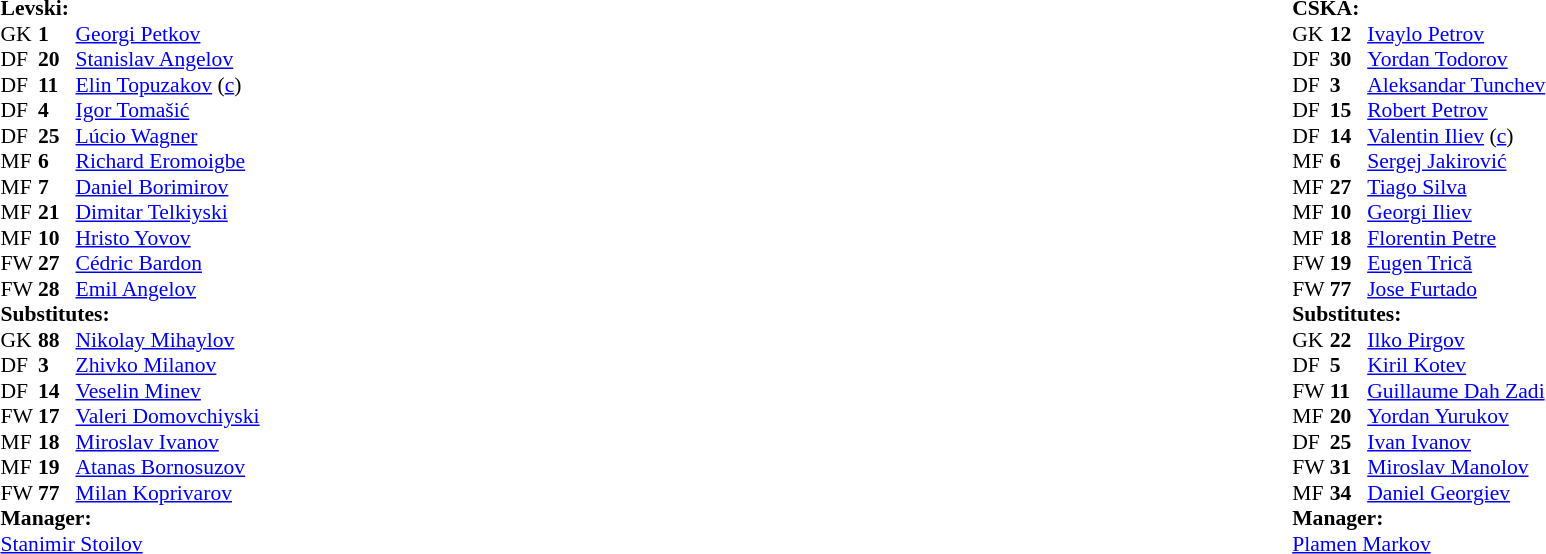<table width="100%">
<tr>
<td valign="top" width="50%"><br><table style="font-size: 90%" cellspacing="0" cellpadding="0">
<tr>
<td colspan="4"><strong>Levski:</strong></td>
</tr>
<tr>
<th width=25></th>
<th width=25></th>
</tr>
<tr>
<td>GK</td>
<td><strong>1</strong></td>
<td> <a href='#'>Georgi Petkov</a></td>
</tr>
<tr>
<td>DF</td>
<td><strong>20</strong></td>
<td> <a href='#'>Stanislav Angelov</a></td>
</tr>
<tr>
<td>DF</td>
<td><strong>11</strong></td>
<td> <a href='#'>Elin Topuzakov</a> (<a href='#'>c</a>)</td>
</tr>
<tr>
<td>DF</td>
<td><strong>4</strong></td>
<td> <a href='#'>Igor Tomašić</a> </td>
</tr>
<tr>
<td>DF</td>
<td><strong>25</strong></td>
<td> <a href='#'>Lúcio Wagner</a> </td>
</tr>
<tr>
<td>MF</td>
<td><strong>6</strong></td>
<td> <a href='#'>Richard Eromoigbe</a> </td>
</tr>
<tr>
<td>MF</td>
<td><strong>7</strong></td>
<td> <a href='#'>Daniel Borimirov</a> </td>
</tr>
<tr>
<td>MF</td>
<td><strong>21</strong></td>
<td> <a href='#'>Dimitar Telkiyski</a> </td>
</tr>
<tr>
<td>MF</td>
<td><strong>10</strong></td>
<td> <a href='#'>Hristo Yovov</a> </td>
</tr>
<tr>
<td>FW</td>
<td><strong>27</strong></td>
<td> <a href='#'>Cédric Bardon</a> </td>
</tr>
<tr>
<td>FW</td>
<td><strong>28</strong></td>
<td> <a href='#'>Emil Angelov</a> </td>
</tr>
<tr>
<td colspan=3><strong>Substitutes:</strong></td>
</tr>
<tr>
<td>GK</td>
<td><strong>88</strong></td>
<td> <a href='#'>Nikolay Mihaylov</a></td>
</tr>
<tr>
<td>DF</td>
<td><strong>3</strong></td>
<td> <a href='#'>Zhivko Milanov</a> </td>
</tr>
<tr>
<td>DF</td>
<td><strong>14</strong></td>
<td> <a href='#'>Veselin Minev</a></td>
</tr>
<tr>
<td>FW</td>
<td><strong>17</strong></td>
<td> <a href='#'>Valeri Domovchiyski</a> </td>
</tr>
<tr>
<td>MF</td>
<td><strong>18</strong></td>
<td> <a href='#'>Miroslav Ivanov</a></td>
</tr>
<tr>
<td>MF</td>
<td><strong>19</strong></td>
<td> <a href='#'>Atanas Bornosuzov</a></td>
</tr>
<tr>
<td>FW</td>
<td><strong>77</strong></td>
<td> <a href='#'>Milan Koprivarov</a> </td>
</tr>
<tr>
<td colspan=3><strong>Manager:</strong></td>
</tr>
<tr>
<td colspan=4> <a href='#'>Stanimir Stoilov</a></td>
</tr>
</table>
</td>
<td></td>
<td valign="top" width="50%"><br><table style="font-size: 90%" cellspacing="0" cellpadding="0" align=center>
<tr>
<td colspan="4"><strong>CSKA:</strong></td>
</tr>
<tr>
<th width=25></th>
<th width=25></th>
</tr>
<tr>
<td>GK</td>
<td><strong>12</strong></td>
<td> <a href='#'>Ivaylo Petrov</a></td>
</tr>
<tr>
<td>DF</td>
<td><strong>30</strong></td>
<td> <a href='#'>Yordan Todorov</a> </td>
</tr>
<tr>
<td>DF</td>
<td><strong>3</strong></td>
<td> <a href='#'>Aleksandar Tunchev</a></td>
</tr>
<tr>
<td>DF</td>
<td><strong>15</strong></td>
<td> <a href='#'>Robert Petrov</a></td>
</tr>
<tr>
<td>DF</td>
<td><strong>14</strong></td>
<td> <a href='#'>Valentin Iliev</a> (<a href='#'>c</a>) </td>
</tr>
<tr>
<td>MF</td>
<td><strong>6</strong></td>
<td> <a href='#'>Sergej Jakirović</a> </td>
</tr>
<tr>
<td>MF</td>
<td><strong>27</strong></td>
<td> <a href='#'>Tiago Silva</a>  </td>
</tr>
<tr>
<td>MF</td>
<td><strong>10</strong></td>
<td> <a href='#'>Georgi Iliev</a> </td>
</tr>
<tr>
<td>MF</td>
<td><strong>18</strong></td>
<td> <a href='#'>Florentin Petre</a> </td>
</tr>
<tr>
<td>FW</td>
<td><strong>19</strong></td>
<td> <a href='#'>Eugen Trică</a> </td>
</tr>
<tr>
<td>FW</td>
<td><strong>77</strong></td>
<td> <a href='#'>Jose Furtado</a> </td>
</tr>
<tr>
<td colspan=3><strong>Substitutes:</strong></td>
</tr>
<tr>
<td>GK</td>
<td><strong>22</strong></td>
<td> <a href='#'>Ilko Pirgov</a></td>
</tr>
<tr>
<td>DF</td>
<td><strong>5</strong></td>
<td> <a href='#'>Kiril Kotev</a> </td>
</tr>
<tr>
<td>FW</td>
<td><strong>11</strong></td>
<td> <a href='#'>Guillaume Dah Zadi</a>  </td>
</tr>
<tr>
<td>MF</td>
<td><strong>20</strong></td>
<td> <a href='#'>Yordan Yurukov</a>  </td>
</tr>
<tr>
<td>DF</td>
<td><strong>25</strong></td>
<td> <a href='#'>Ivan Ivanov</a></td>
</tr>
<tr>
<td>FW</td>
<td><strong>31</strong></td>
<td> <a href='#'>Miroslav Manolov</a></td>
</tr>
<tr>
<td>MF</td>
<td><strong>34</strong></td>
<td> <a href='#'>Daniel Georgiev</a></td>
</tr>
<tr>
<td colspan=3><strong>Manager:</strong></td>
</tr>
<tr>
<td colspan=4> <a href='#'>Plamen Markov</a></td>
</tr>
<tr>
</tr>
</table>
</td>
</tr>
</table>
